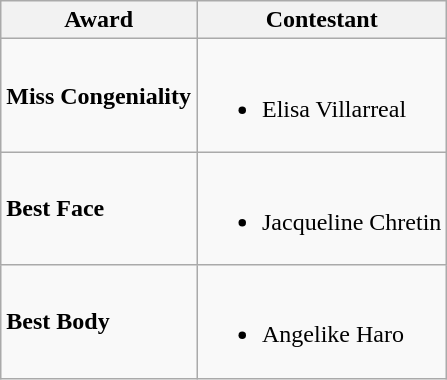<table class="wikitable">
<tr>
<th>Award</th>
<th>Contestant</th>
</tr>
<tr>
<td><strong>Miss Congeniality</strong></td>
<td><br><ul><li>Elisa Villarreal</li></ul></td>
</tr>
<tr>
<td><strong>Best Face</strong></td>
<td><br><ul><li>Jacqueline Chretin</li></ul></td>
</tr>
<tr>
<td><strong>Best Body</strong></td>
<td><br><ul><li>Angelike Haro</li></ul></td>
</tr>
</table>
